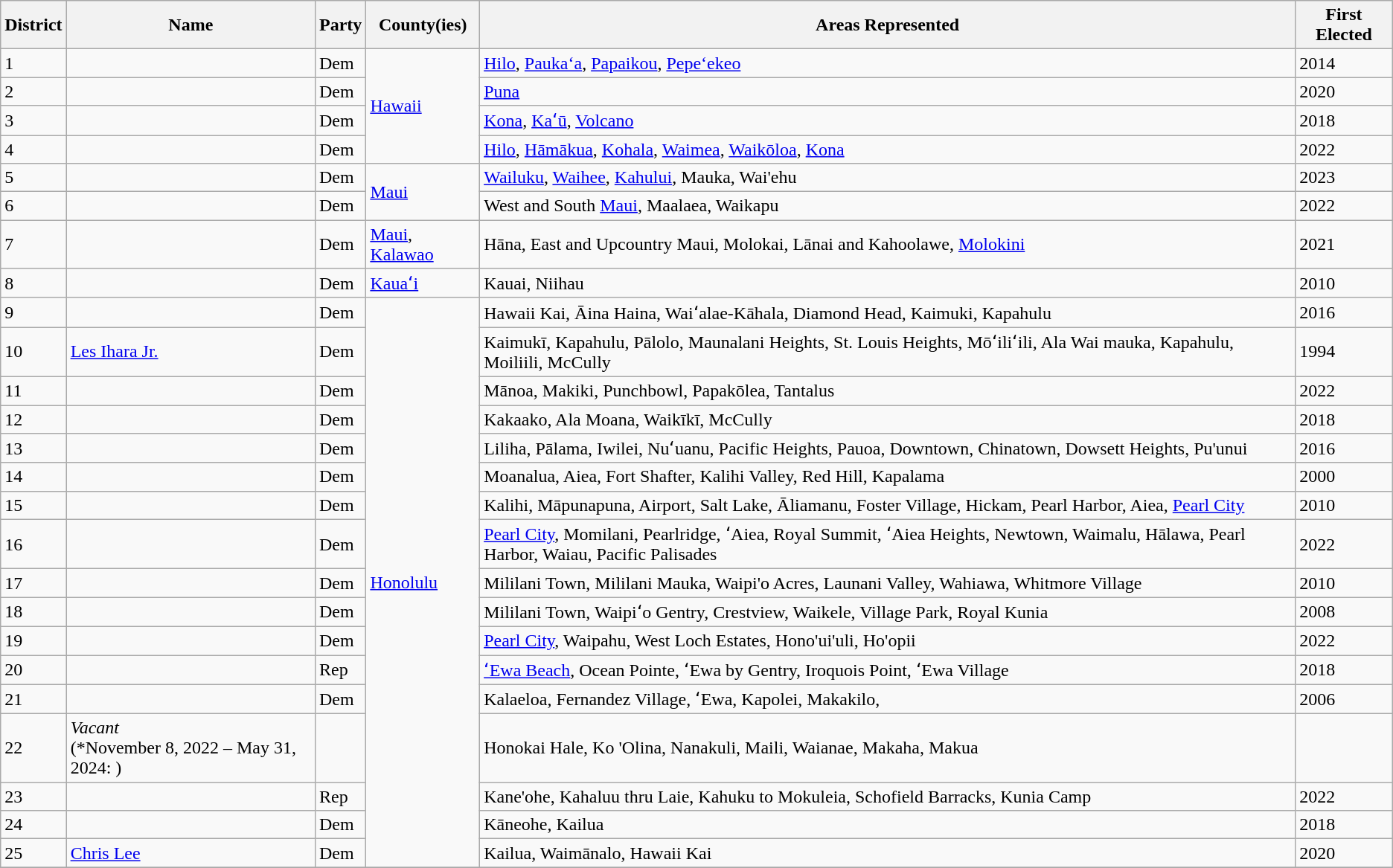<table class="wikitable sortable">
<tr>
<th>District</th>
<th>Name</th>
<th>Party</th>
<th>County(ies)</th>
<th>Areas Represented</th>
<th>First Elected</th>
</tr>
<tr>
<td>1</td>
<td></td>
<td>Dem</td>
<td rowspan="4"><a href='#'>Hawaii</a></td>
<td><a href='#'>Hilo</a>, <a href='#'>Pauka‘a</a>, <a href='#'>Papaikou</a>, <a href='#'>Pepe‘ekeo</a></td>
<td>2014</td>
</tr>
<tr>
<td>2</td>
<td></td>
<td>Dem</td>
<td><a href='#'>Puna</a></td>
<td>2020</td>
</tr>
<tr>
<td>3</td>
<td></td>
<td>Dem</td>
<td><a href='#'>Kona</a>, <a href='#'>Kaʻū</a>, <a href='#'>Volcano</a></td>
<td>2018</td>
</tr>
<tr>
<td>4</td>
<td></td>
<td>Dem</td>
<td><a href='#'>Hilo</a>, <a href='#'>Hāmākua</a>, <a href='#'>Kohala</a>, <a href='#'>Waimea</a>, <a href='#'>Waikōloa</a>, <a href='#'>Kona</a></td>
<td>2022</td>
</tr>
<tr>
<td>5</td>
<td></td>
<td>Dem</td>
<td rowspan="2"><a href='#'>Maui</a></td>
<td><a href='#'>Wailuku</a>, <a href='#'>Waihee</a>, <a href='#'>Kahului</a>, Mauka, Wai'ehu</td>
<td>2023</td>
</tr>
<tr>
<td>6</td>
<td></td>
<td>Dem</td>
<td>West and South <a href='#'>Maui</a>, Maalaea, Waikapu</td>
<td>2022</td>
</tr>
<tr>
<td>7</td>
<td></td>
<td>Dem</td>
<td><a href='#'>Maui</a>, <a href='#'>Kalawao</a></td>
<td>Hāna, East and Upcountry Maui, Molokai, Lānai and Kahoolawe, <a href='#'>Molokini</a></td>
<td>2021</td>
</tr>
<tr>
<td>8</td>
<td></td>
<td>Dem</td>
<td><a href='#'>Kauaʻi</a></td>
<td>Kauai, Niihau</td>
<td>2010</td>
</tr>
<tr>
<td>9</td>
<td></td>
<td>Dem</td>
<td rowspan="17"><a href='#'>Honolulu</a></td>
<td>Hawaii Kai, Āina Haina, Waiʻalae-Kāhala, Diamond Head, Kaimuki, Kapahulu</td>
<td>2016</td>
</tr>
<tr>
<td>10</td>
<td><a href='#'>Les Ihara Jr.</a></td>
<td>Dem</td>
<td>Kaimukī, Kapahulu, Pālolo, Maunalani Heights, St. Louis Heights, Mōʻiliʻili, Ala Wai mauka, Kapahulu, Moiliili, McCully</td>
<td>1994</td>
</tr>
<tr>
<td>11</td>
<td></td>
<td>Dem</td>
<td>Mānoa, Makiki, Punchbowl, Papakōlea, Tantalus</td>
<td>2022</td>
</tr>
<tr>
<td>12</td>
<td></td>
<td>Dem</td>
<td>Kakaako, Ala Moana, Waikīkī, McCully</td>
<td>2018</td>
</tr>
<tr>
<td>13</td>
<td></td>
<td>Dem</td>
<td>Liliha, Pālama, Iwilei, Nuʻuanu, Pacific Heights, Pauoa, Downtown, Chinatown, Dowsett Heights, Pu'unui</td>
<td>2016</td>
</tr>
<tr>
<td>14</td>
<td></td>
<td>Dem</td>
<td>Moanalua, Aiea, Fort Shafter, Kalihi Valley, Red Hill, Kapalama</td>
<td>2000</td>
</tr>
<tr>
<td>15</td>
<td></td>
<td>Dem</td>
<td>Kalihi, Māpunapuna, Airport, Salt Lake, Āliamanu, Foster Village, Hickam, Pearl Harbor, Aiea, <a href='#'>Pearl City</a></td>
<td>2010</td>
</tr>
<tr>
<td>16</td>
<td></td>
<td>Dem</td>
<td><a href='#'>Pearl City</a>, Momilani, Pearlridge, ʻAiea, Royal Summit, ʻAiea Heights, Newtown, Waimalu, Hālawa, Pearl Harbor, Waiau, Pacific Palisades</td>
<td>2022</td>
</tr>
<tr>
<td>17</td>
<td></td>
<td>Dem</td>
<td>Mililani Town, Mililani Mauka, Waipi'o Acres, Launani Valley, Wahiawa, Whitmore Village</td>
<td>2010</td>
</tr>
<tr>
<td>18</td>
<td></td>
<td>Dem</td>
<td>Mililani Town, Waipiʻo Gentry, Crestview, Waikele, Village Park, Royal Kunia</td>
<td>2008</td>
</tr>
<tr>
<td>19</td>
<td></td>
<td>Dem</td>
<td><a href='#'>Pearl City</a>, Waipahu, West Loch Estates, Hono'ui'uli, Ho'opii</td>
<td>2022</td>
</tr>
<tr>
<td>20</td>
<td></td>
<td>Rep</td>
<td><a href='#'>ʻEwa Beach</a>, Ocean Pointe, ʻEwa by Gentry, Iroquois Point, ʻEwa Village</td>
<td>2018</td>
</tr>
<tr>
<td>21</td>
<td></td>
<td>Dem</td>
<td>Kalaeloa, Fernandez Village, ʻEwa, Kapolei, Makakilo,</td>
<td>2006</td>
</tr>
<tr>
<td>22</td>
<td><em>Vacant</em><br>(*November 8, 2022 – May 31, 2024: 
)</td>
<td></td>
<td>Honokai Hale, Ko 'Olina, Nanakuli, Maili, Waianae, Makaha, Makua</td>
<td></td>
</tr>
<tr>
<td>23</td>
<td></td>
<td>Rep</td>
<td>Kane'ohe, Kahaluu thru Laie, Kahuku to Mokuleia, Schofield Barracks, Kunia Camp</td>
<td>2022</td>
</tr>
<tr>
<td>24</td>
<td></td>
<td>Dem</td>
<td>Kāneohe, Kailua</td>
<td>2018</td>
</tr>
<tr>
<td>25</td>
<td><a href='#'>Chris Lee</a></td>
<td>Dem</td>
<td>Kailua, Waimānalo, Hawaii Kai</td>
<td>2020</td>
</tr>
<tr>
</tr>
</table>
